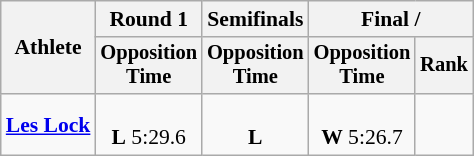<table class="wikitable" style="font-size:90%;text-align:center;">
<tr>
<th rowspan=2>Athlete</th>
<th>Round 1</th>
<th>Semifinals</th>
<th colspan=2>Final / </th>
</tr>
<tr style="font-size:95%">
<th>Opposition<br>Time</th>
<th>Opposition<br>Time</th>
<th>Opposition<br>Time</th>
<th>Rank</th>
</tr>
<tr>
<td style="text-align:left;"><strong><a href='#'>Les Lock</a></strong></td>
<td><br><strong>L</strong> 5:29.6</td>
<td><br><strong>L</strong></td>
<td><br><strong>W</strong> 5:26.7</td>
<td></td>
</tr>
</table>
